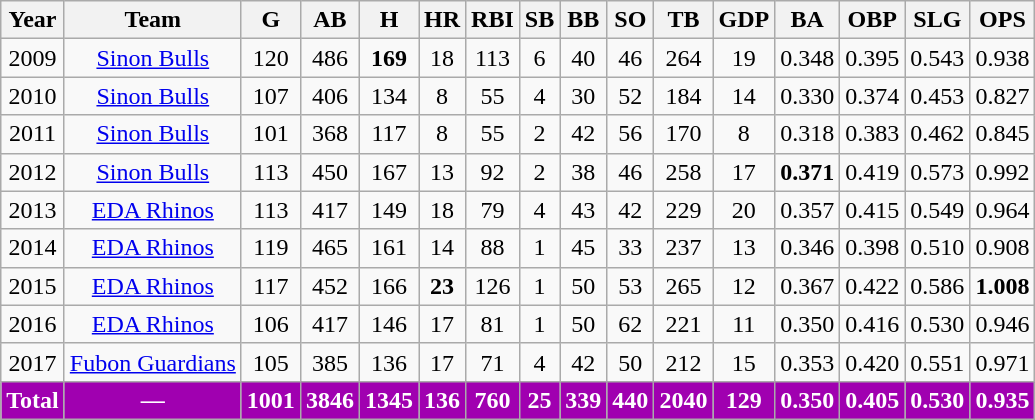<table class="wikitable" style="text-align:center">
<tr>
<th>Year</th>
<th>Team</th>
<th>G</th>
<th>AB</th>
<th>H</th>
<th>HR</th>
<th>RBI</th>
<th>SB</th>
<th>BB</th>
<th>SO</th>
<th>TB</th>
<th>GDP</th>
<th>BA</th>
<th>OBP</th>
<th>SLG</th>
<th>OPS</th>
</tr>
<tr>
<td>2009</td>
<td><a href='#'>Sinon Bulls</a></td>
<td>120</td>
<td>486</td>
<td><strong>169</strong></td>
<td>18</td>
<td>113</td>
<td>6</td>
<td>40</td>
<td>46</td>
<td>264</td>
<td>19</td>
<td>0.348</td>
<td>0.395</td>
<td>0.543</td>
<td>0.938</td>
</tr>
<tr>
<td>2010</td>
<td><a href='#'>Sinon Bulls</a></td>
<td>107</td>
<td>406</td>
<td>134</td>
<td>8</td>
<td>55</td>
<td>4</td>
<td>30</td>
<td>52</td>
<td>184</td>
<td>14</td>
<td>0.330</td>
<td>0.374</td>
<td>0.453</td>
<td>0.827</td>
</tr>
<tr>
<td>2011</td>
<td><a href='#'>Sinon Bulls</a></td>
<td>101</td>
<td>368</td>
<td>117</td>
<td>8</td>
<td>55</td>
<td>2</td>
<td>42</td>
<td>56</td>
<td>170</td>
<td>8</td>
<td>0.318</td>
<td>0.383</td>
<td>0.462</td>
<td>0.845</td>
</tr>
<tr>
<td>2012</td>
<td><a href='#'>Sinon Bulls</a></td>
<td>113</td>
<td>450</td>
<td>167</td>
<td>13</td>
<td>92</td>
<td>2</td>
<td>38</td>
<td>46</td>
<td>258</td>
<td>17</td>
<td><strong>0.371</strong></td>
<td>0.419</td>
<td>0.573</td>
<td>0.992</td>
</tr>
<tr>
<td>2013</td>
<td><a href='#'>EDA Rhinos</a></td>
<td>113</td>
<td>417</td>
<td>149</td>
<td>18</td>
<td>79</td>
<td>4</td>
<td>43</td>
<td>42</td>
<td>229</td>
<td>20</td>
<td>0.357</td>
<td>0.415</td>
<td>0.549</td>
<td>0.964</td>
</tr>
<tr>
<td>2014</td>
<td><a href='#'>EDA Rhinos</a></td>
<td>119</td>
<td>465</td>
<td>161</td>
<td>14</td>
<td>88</td>
<td>1</td>
<td>45</td>
<td>33</td>
<td>237</td>
<td>13</td>
<td>0.346</td>
<td>0.398</td>
<td>0.510</td>
<td>0.908</td>
</tr>
<tr>
<td>2015</td>
<td><a href='#'>EDA Rhinos</a></td>
<td>117</td>
<td>452</td>
<td>166</td>
<td><strong>23</strong></td>
<td>126</td>
<td>1</td>
<td>50</td>
<td>53</td>
<td>265</td>
<td>12</td>
<td>0.367</td>
<td>0.422</td>
<td>0.586</td>
<td><strong>1.008</strong></td>
</tr>
<tr>
<td>2016</td>
<td><a href='#'>EDA Rhinos</a></td>
<td>106</td>
<td>417</td>
<td>146</td>
<td>17</td>
<td>81</td>
<td>1</td>
<td>50</td>
<td>62</td>
<td>221</td>
<td>11</td>
<td>0.350</td>
<td>0.416</td>
<td>0.530</td>
<td>0.946</td>
</tr>
<tr>
<td>2017</td>
<td><a href='#'>Fubon Guardians</a></td>
<td>105</td>
<td>385</td>
<td>136</td>
<td>17</td>
<td>71</td>
<td>4</td>
<td>42</td>
<td>50</td>
<td>212</td>
<td>15</td>
<td>0.353</td>
<td>0.420</td>
<td>0.551</td>
<td>0.971</td>
</tr>
<tr style="background:#A000B0;color:#FFFFFF; font-weight:bold;">
<td>Total</td>
<td>—</td>
<td>1001</td>
<td>3846</td>
<td>1345</td>
<td>136</td>
<td>760</td>
<td>25</td>
<td>339</td>
<td>440</td>
<td>2040</td>
<td>129</td>
<td>0.350</td>
<td>0.405</td>
<td>0.530</td>
<td>0.935</td>
</tr>
</table>
